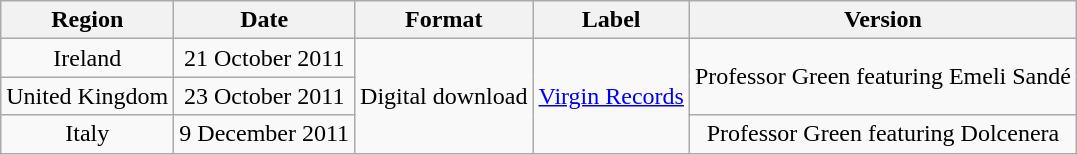<table class="wikitable plainrowheaders" style="text-align:center;" border="1">
<tr>
<th>Region</th>
<th>Date</th>
<th>Format</th>
<th>Label</th>
<th>Version</th>
</tr>
<tr>
<td>Ireland</td>
<td>21 October 2011</td>
<td rowspan="3">Digital download</td>
<td rowspan="5"><a href='#'>Virgin Records</a></td>
<td rowspan="2">Professor Green featuring Emeli Sandé</td>
</tr>
<tr>
<td>United Kingdom</td>
<td>23 October 2011</td>
</tr>
<tr>
<td>Italy</td>
<td>9 December 2011</td>
<td>Professor Green featuring Dolcenera</td>
</tr>
</table>
